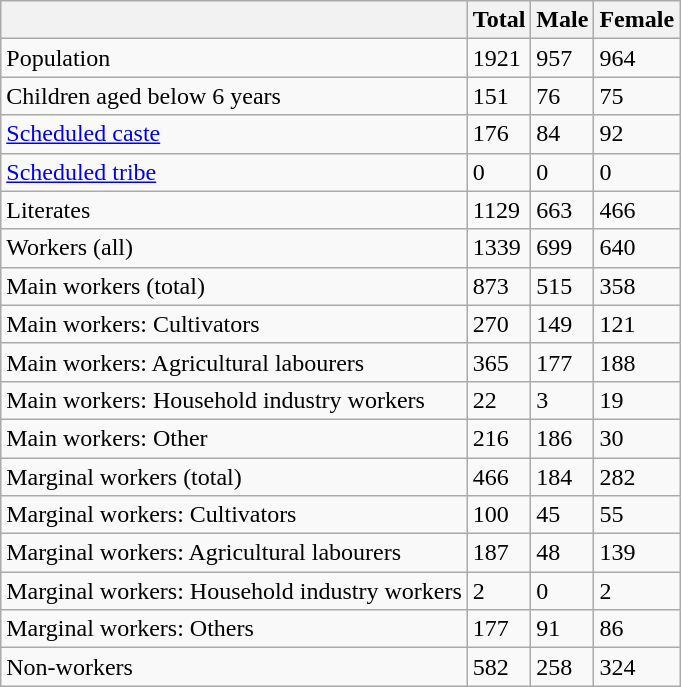<table class="wikitable sortable">
<tr>
<th></th>
<th>Total</th>
<th>Male</th>
<th>Female</th>
</tr>
<tr>
<td>Population</td>
<td>1921</td>
<td>957</td>
<td>964</td>
</tr>
<tr>
<td>Children aged below 6 years</td>
<td>151</td>
<td>76</td>
<td>75</td>
</tr>
<tr>
<td><a href='#'>Scheduled caste</a></td>
<td>176</td>
<td>84</td>
<td>92</td>
</tr>
<tr>
<td><a href='#'>Scheduled tribe</a></td>
<td>0</td>
<td>0</td>
<td>0</td>
</tr>
<tr>
<td>Literates</td>
<td>1129</td>
<td>663</td>
<td>466</td>
</tr>
<tr>
<td>Workers (all)</td>
<td>1339</td>
<td>699</td>
<td>640</td>
</tr>
<tr>
<td>Main workers (total)</td>
<td>873</td>
<td>515</td>
<td>358</td>
</tr>
<tr>
<td>Main workers: Cultivators</td>
<td>270</td>
<td>149</td>
<td>121</td>
</tr>
<tr>
<td>Main workers: Agricultural labourers</td>
<td>365</td>
<td>177</td>
<td>188</td>
</tr>
<tr>
<td>Main workers: Household industry workers</td>
<td>22</td>
<td>3</td>
<td>19</td>
</tr>
<tr>
<td>Main workers: Other</td>
<td>216</td>
<td>186</td>
<td>30</td>
</tr>
<tr>
<td>Marginal workers (total)</td>
<td>466</td>
<td>184</td>
<td>282</td>
</tr>
<tr>
<td>Marginal workers: Cultivators</td>
<td>100</td>
<td>45</td>
<td>55</td>
</tr>
<tr>
<td>Marginal workers: Agricultural labourers</td>
<td>187</td>
<td>48</td>
<td>139</td>
</tr>
<tr>
<td>Marginal workers: Household industry workers</td>
<td>2</td>
<td>0</td>
<td>2</td>
</tr>
<tr>
<td>Marginal workers: Others</td>
<td>177</td>
<td>91</td>
<td>86</td>
</tr>
<tr>
<td>Non-workers</td>
<td>582</td>
<td>258</td>
<td>324</td>
</tr>
</table>
